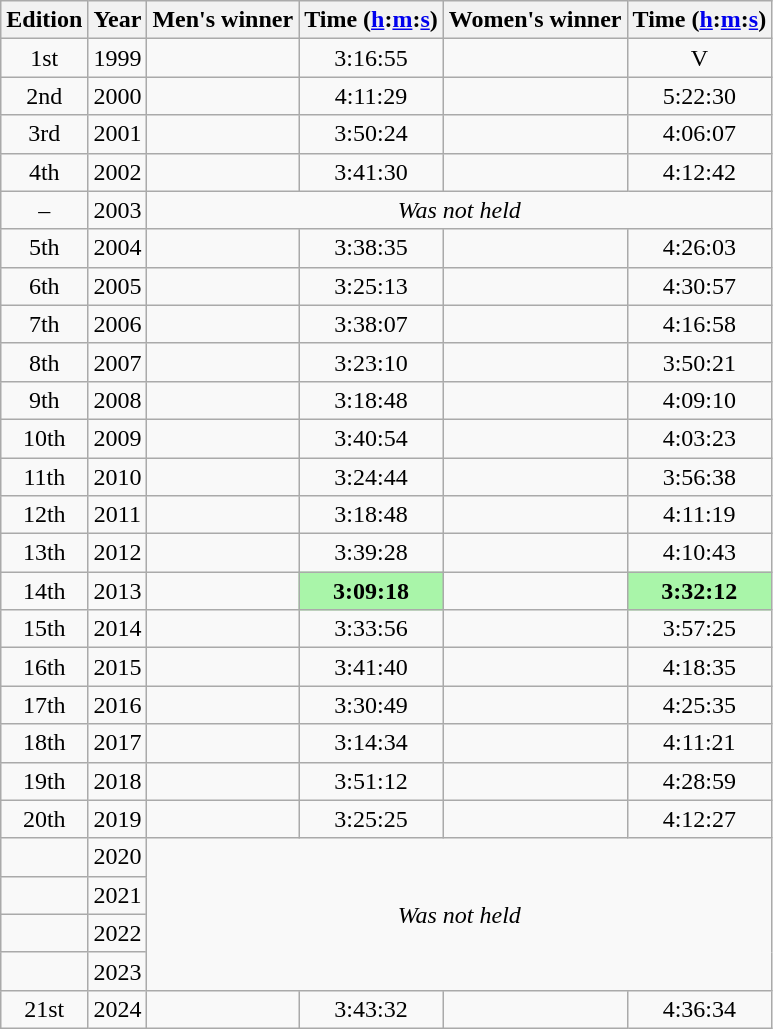<table class="wikitable sortable" style="text-align:center">
<tr>
<th>Edition</th>
<th>Year</th>
<th class=unsortable>Men's winner</th>
<th>Time (<a href='#'>h</a>:<a href='#'>m</a>:<a href='#'>s</a>)</th>
<th class=unsortable>Women's winner</th>
<th>Time (<a href='#'>h</a>:<a href='#'>m</a>:<a href='#'>s</a>)</th>
</tr>
<tr>
<td>1st</td>
<td>1999</td>
<td align=left></td>
<td>3:16:55</td>
<td align=left></td>
<td>V</td>
</tr>
<tr>
<td>2nd</td>
<td>2000</td>
<td align=left></td>
<td>4:11:29</td>
<td align=left></td>
<td>5:22:30</td>
</tr>
<tr>
<td>3rd</td>
<td>2001</td>
<td align=left></td>
<td>3:50:24</td>
<td align=left></td>
<td>4:06:07</td>
</tr>
<tr>
<td>4th</td>
<td>2002</td>
<td align=left></td>
<td>3:41:30</td>
<td align=left></td>
<td>4:12:42</td>
</tr>
<tr>
<td>–</td>
<td>2003</td>
<td colspan=4 align=center><em>Was not held</em></td>
</tr>
<tr>
<td>5th</td>
<td>2004</td>
<td align=left></td>
<td>3:38:35</td>
<td align=left></td>
<td>4:26:03</td>
</tr>
<tr>
<td>6th</td>
<td>2005</td>
<td align=left></td>
<td>3:25:13</td>
<td align=left></td>
<td>4:30:57</td>
</tr>
<tr>
<td>7th</td>
<td>2006</td>
<td align=left></td>
<td>3:38:07</td>
<td align=left></td>
<td>4:16:58</td>
</tr>
<tr>
<td>8th</td>
<td>2007</td>
<td align=left></td>
<td>3:23:10</td>
<td align=left></td>
<td>3:50:21</td>
</tr>
<tr>
<td>9th</td>
<td>2008</td>
<td align=left></td>
<td>3:18:48</td>
<td align=left></td>
<td>4:09:10</td>
</tr>
<tr>
<td>10th</td>
<td>2009</td>
<td align=left></td>
<td>3:40:54</td>
<td align=left></td>
<td>4:03:23</td>
</tr>
<tr>
<td>11th</td>
<td>2010</td>
<td align=left></td>
<td>3:24:44</td>
<td align=left></td>
<td>3:56:38</td>
</tr>
<tr>
<td>12th</td>
<td>2011</td>
<td align=left></td>
<td>3:18:48</td>
<td align=left></td>
<td>4:11:19</td>
</tr>
<tr>
<td>13th</td>
<td>2012</td>
<td align=left></td>
<td>3:39:28</td>
<td align=left></td>
<td>4:10:43</td>
</tr>
<tr>
<td>14th</td>
<td>2013</td>
<td align=left></td>
<td bgcolor=#A9F5A9><strong>3:09:18</strong></td>
<td align=left></td>
<td bgcolor=#A9F5A9><strong>3:32:12</strong></td>
</tr>
<tr>
<td>15th</td>
<td>2014</td>
<td align=left></td>
<td>3:33:56</td>
<td align=left></td>
<td>3:57:25</td>
</tr>
<tr>
<td>16th</td>
<td>2015</td>
<td align=left></td>
<td>3:41:40</td>
<td align=left></td>
<td>4:18:35</td>
</tr>
<tr>
<td>17th</td>
<td>2016</td>
<td align=left></td>
<td>3:30:49</td>
<td align=left></td>
<td>4:25:35</td>
</tr>
<tr>
<td>18th</td>
<td>2017</td>
<td align=left></td>
<td>3:14:34</td>
<td align=left></td>
<td>4:11:21</td>
</tr>
<tr>
<td>19th</td>
<td>2018</td>
<td align=left></td>
<td>3:51:12</td>
<td align=left></td>
<td>4:28:59</td>
</tr>
<tr>
<td>20th</td>
<td>2019</td>
<td align=left></td>
<td>3:25:25</td>
<td align=left></td>
<td>4:12:27</td>
</tr>
<tr>
<td></td>
<td>2020</td>
<td colspan="4" rowspan="4" align="center"><em>Was not held</em></td>
</tr>
<tr>
<td></td>
<td>2021</td>
</tr>
<tr>
<td></td>
<td>2022</td>
</tr>
<tr>
<td></td>
<td>2023</td>
</tr>
<tr>
<td>21st</td>
<td>2024</td>
<td align=left></td>
<td>3:43:32</td>
<td align=left></td>
<td>4:36:34</td>
</tr>
</table>
